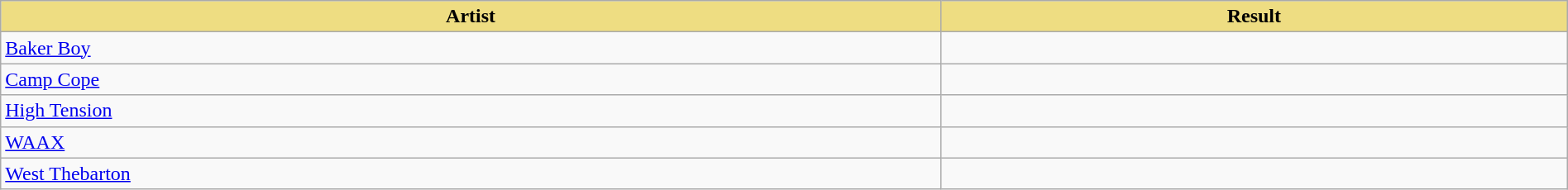<table class="wikitable" width=100%>
<tr>
<th style="width:15%;background:#EEDD82;">Artist</th>
<th style="width:10%;background:#EEDD82;">Result</th>
</tr>
<tr>
<td><a href='#'>Baker Boy</a></td>
<td></td>
</tr>
<tr>
<td><a href='#'>Camp Cope</a></td>
<td></td>
</tr>
<tr>
<td><a href='#'>High Tension</a></td>
<td></td>
</tr>
<tr>
<td><a href='#'>WAAX</a></td>
<td></td>
</tr>
<tr>
<td><a href='#'>West Thebarton</a></td>
<td></td>
</tr>
</table>
